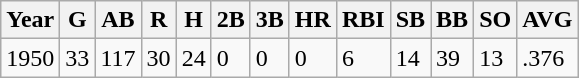<table class="wikitable">
<tr>
<th>Year</th>
<th>G</th>
<th>AB</th>
<th>R</th>
<th>H</th>
<th>2B</th>
<th>3B</th>
<th>HR</th>
<th>RBI</th>
<th>SB</th>
<th>BB</th>
<th>SO</th>
<th>AVG</th>
</tr>
<tr>
<td>1950</td>
<td>33</td>
<td>117</td>
<td>30</td>
<td>24</td>
<td>0</td>
<td>0</td>
<td>0</td>
<td>6</td>
<td>14</td>
<td>39</td>
<td>13</td>
<td>.376</td>
</tr>
</table>
